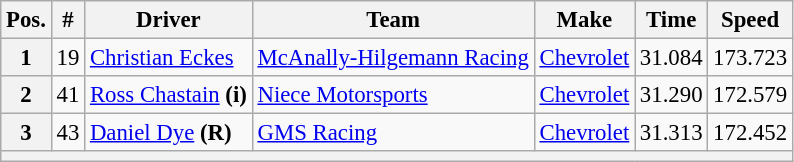<table class="wikitable" style="font-size:95%">
<tr>
<th>Pos.</th>
<th>#</th>
<th>Driver</th>
<th>Team</th>
<th>Make</th>
<th>Time</th>
<th>Speed</th>
</tr>
<tr>
<th>1</th>
<td>19</td>
<td><a href='#'>Christian Eckes</a></td>
<td><a href='#'>McAnally-Hilgemann Racing</a></td>
<td><a href='#'>Chevrolet</a></td>
<td>31.084</td>
<td>173.723</td>
</tr>
<tr>
<th>2</th>
<td>41</td>
<td><a href='#'>Ross Chastain</a> <strong>(i)</strong></td>
<td><a href='#'>Niece Motorsports</a></td>
<td><a href='#'>Chevrolet</a></td>
<td>31.290</td>
<td>172.579</td>
</tr>
<tr>
<th>3</th>
<td>43</td>
<td><a href='#'>Daniel Dye</a> <strong>(R)</strong></td>
<td><a href='#'>GMS Racing</a></td>
<td><a href='#'>Chevrolet</a></td>
<td>31.313</td>
<td>172.452</td>
</tr>
<tr>
<th colspan="7"></th>
</tr>
</table>
